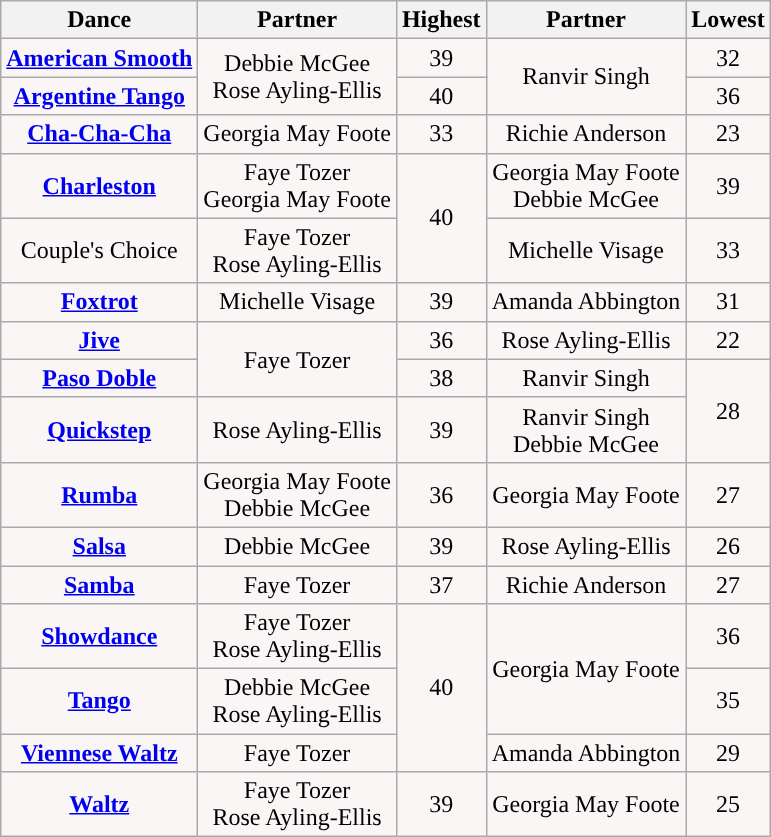<table class="wikitable sortable collapsed">
<tr style="text-align:Center; background:#cc;">
<th>Dance</th>
<th>Partner</th>
<th>Highest</th>
<th>Partner</th>
<th>Lowest</th>
</tr>
<tr style="text-align: center; background:#faf6f6;#">
<td><strong><a href='#'>American Smooth</a></strong></td>
<td rowspan="2">Debbie McGee<br>Rose Ayling-Ellis</td>
<td>39</td>
<td rowspan="2">Ranvir Singh</td>
<td>32</td>
</tr>
<tr style="text-align: center; background:#faf6f6;">
<td><strong><a href='#'>Argentine Tango</a></strong></td>
<td>40</td>
<td>36</td>
</tr>
<tr style="text-align: center; background:#faf6f6;">
<td><strong><a href='#'>Cha-Cha-Cha</a></strong></td>
<td>Georgia May Foote</td>
<td>33</td>
<td>Richie Anderson</td>
<td>23</td>
</tr>
<tr style="text-align: center; background:#faf6f6;">
<td><strong><a href='#'>Charleston</a></strong></td>
<td>Faye Tozer<br>Georgia May Foote</td>
<td rowspan="2">40</td>
<td>Georgia May Foote <br> Debbie McGee</td>
<td>39</td>
</tr>
<tr style="text-align: center; background:#faf6f6;">
<td>Couple's Choice</td>
<td>Faye Tozer <br>Rose Ayling-Ellis</td>
<td>Michelle Visage</td>
<td>33</td>
</tr>
<tr style="text-align: center; background:#faf6f6;">
<td><strong><a href='#'>Foxtrot</a></strong></td>
<td>Michelle Visage</td>
<td>39</td>
<td>Amanda Abbington</td>
<td>31</td>
</tr>
<tr style="text-align: center; background:#faf6f6;">
<td><strong><a href='#'>Jive</a></strong></td>
<td rowspan="2">Faye Tozer</td>
<td>36</td>
<td>Rose Ayling-Ellis</td>
<td>22</td>
</tr>
<tr style="text-align: center; background:#faf6f6;">
<td><strong><a href='#'>Paso Doble</a></strong></td>
<td>38</td>
<td>Ranvir Singh</td>
<td rowspan="2">28</td>
</tr>
<tr style="text-align: center; background:#faf6f6;">
<td><strong><a href='#'>Quickstep</a></strong></td>
<td>Rose Ayling-Ellis</td>
<td>39</td>
<td>Ranvir Singh <br>Debbie McGee</td>
</tr>
<tr style="text-align: center; background:#faf6f6;">
<td><strong><a href='#'>Rumba</a></strong></td>
<td>Georgia May Foote <br> Debbie McGee</td>
<td>36</td>
<td>Georgia May Foote</td>
<td>27</td>
</tr>
<tr style="text-align: center; background:#faf6f6;">
<td><strong><a href='#'>Salsa</a></strong></td>
<td>Debbie McGee</td>
<td>39</td>
<td>Rose Ayling-Ellis</td>
<td>26</td>
</tr>
<tr style="text-align: center; background:#faf6f6;">
<td><strong><a href='#'>Samba</a></strong></td>
<td>Faye Tozer</td>
<td>37</td>
<td>Richie Anderson</td>
<td>27</td>
</tr>
<tr style="text-align: center; background:#faf6f6;">
<td><strong><a href='#'>Showdance</a></strong></td>
<td>Faye Tozer<br>Rose Ayling-Ellis</td>
<td rowspan="3">40</td>
<td rowspan="2">Georgia May Foote</td>
<td>36</td>
</tr>
<tr style="text-align: center; background:#faf6f6;">
<td><strong><a href='#'>Tango</a></strong></td>
<td>Debbie McGee<br>Rose Ayling-Ellis</td>
<td>35</td>
</tr>
<tr style="text-align: center; background:#faf6f6;">
<td><strong><a href='#'>Viennese Waltz</a></strong></td>
<td>Faye Tozer</td>
<td>Amanda Abbington</td>
<td>29</td>
</tr>
<tr style="text-align: center; background:#faf6f6;">
<td><strong><a href='#'>Waltz</a></strong></td>
<td>Faye Tozer<br>Rose Ayling-Ellis</td>
<td>39</td>
<td>Georgia May Foote</td>
<td>25</td>
</tr>
</table>
